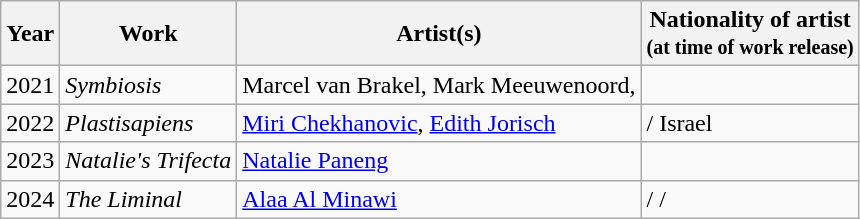<table class="wikitable">
<tr>
<th>Year</th>
<th>Work</th>
<th>Artist(s)</th>
<th>Nationality of artist<br><small>(at time of work release)</small></th>
</tr>
<tr>
<td>2021</td>
<td><em>Symbiosis</em></td>
<td>Marcel van Brakel, Mark Meeuwenoord,</td>
<td></td>
</tr>
<tr>
<td>2022</td>
<td><em>Plastisapiens</em></td>
<td><a href='#'>Miri Chekhanovic</a>, <a href='#'>Edith Jorisch</a></td>
<td> / Israel</td>
</tr>
<tr>
<td>2023</td>
<td><em>Natalie's Trifecta</em></td>
<td><a href='#'>Natalie Paneng</a></td>
<td></td>
</tr>
<tr>
<td>2024</td>
<td><em>The Liminal</em></td>
<td><a href='#'>Alaa Al Minawi</a></td>
<td> /  / </td>
</tr>
</table>
